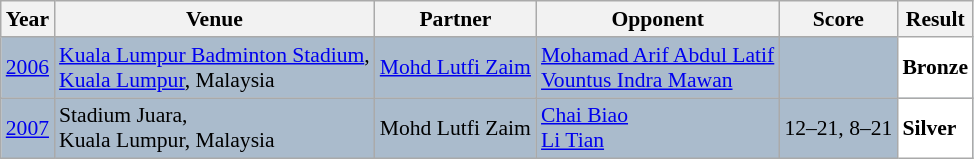<table class="sortable wikitable" style="font-size: 90%;">
<tr>
<th>Year</th>
<th>Venue</th>
<th>Partner</th>
<th>Opponent</th>
<th>Score</th>
<th>Result</th>
</tr>
<tr style="background:#AABBCC">
<td align="center"><a href='#'>2006</a></td>
<td align="left"><a href='#'>Kuala Lumpur Badminton Stadium</a>,<br><a href='#'>Kuala Lumpur</a>, Malaysia</td>
<td align="left"> <a href='#'>Mohd Lutfi Zaim</a></td>
<td align="left"> <a href='#'>Mohamad Arif Abdul Latif</a><br> <a href='#'>Vountus Indra Mawan</a></td>
<td align="left"></td>
<td style="text-align:left; background:white"> <strong>Bronze</strong></td>
</tr>
<tr style="background:#AABBCC">
<td align="center"><a href='#'>2007</a></td>
<td align="left">Stadium Juara,<br>Kuala Lumpur, Malaysia</td>
<td align="left"> Mohd Lutfi Zaim</td>
<td align="left"> <a href='#'>Chai Biao</a><br> <a href='#'>Li Tian</a></td>
<td align="left">12–21, 8–21</td>
<td style="text-align:left; background:white"> <strong>Silver</strong></td>
</tr>
</table>
